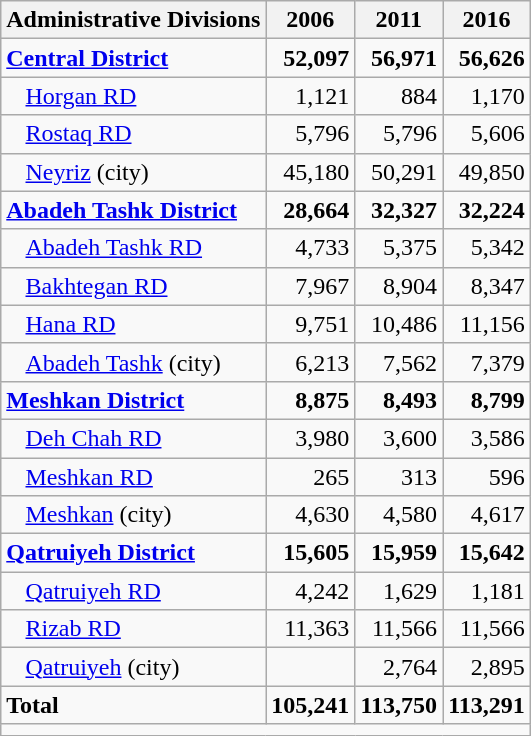<table class="wikitable">
<tr>
<th>Administrative Divisions</th>
<th>2006</th>
<th>2011</th>
<th>2016</th>
</tr>
<tr>
<td><strong><a href='#'>Central District</a></strong></td>
<td style="text-align: right;"><strong>52,097</strong></td>
<td style="text-align: right;"><strong>56,971</strong></td>
<td style="text-align: right;"><strong>56,626</strong></td>
</tr>
<tr>
<td style="padding-left: 1em;"><a href='#'>Horgan RD</a></td>
<td style="text-align: right;">1,121</td>
<td style="text-align: right;">884</td>
<td style="text-align: right;">1,170</td>
</tr>
<tr>
<td style="padding-left: 1em;"><a href='#'>Rostaq RD</a></td>
<td style="text-align: right;">5,796</td>
<td style="text-align: right;">5,796</td>
<td style="text-align: right;">5,606</td>
</tr>
<tr>
<td style="padding-left: 1em;"><a href='#'>Neyriz</a> (city)</td>
<td style="text-align: right;">45,180</td>
<td style="text-align: right;">50,291</td>
<td style="text-align: right;">49,850</td>
</tr>
<tr>
<td><strong><a href='#'>Abadeh Tashk District</a></strong></td>
<td style="text-align: right;"><strong>28,664</strong></td>
<td style="text-align: right;"><strong>32,327</strong></td>
<td style="text-align: right;"><strong>32,224</strong></td>
</tr>
<tr>
<td style="padding-left: 1em;"><a href='#'>Abadeh Tashk RD</a></td>
<td style="text-align: right;">4,733</td>
<td style="text-align: right;">5,375</td>
<td style="text-align: right;">5,342</td>
</tr>
<tr>
<td style="padding-left: 1em;"><a href='#'>Bakhtegan RD</a></td>
<td style="text-align: right;">7,967</td>
<td style="text-align: right;">8,904</td>
<td style="text-align: right;">8,347</td>
</tr>
<tr>
<td style="padding-left: 1em;"><a href='#'>Hana RD</a></td>
<td style="text-align: right;">9,751</td>
<td style="text-align: right;">10,486</td>
<td style="text-align: right;">11,156</td>
</tr>
<tr>
<td style="padding-left: 1em;"><a href='#'>Abadeh Tashk</a> (city)</td>
<td style="text-align: right;">6,213</td>
<td style="text-align: right;">7,562</td>
<td style="text-align: right;">7,379</td>
</tr>
<tr>
<td><strong><a href='#'>Meshkan District</a></strong></td>
<td style="text-align: right;"><strong>8,875</strong></td>
<td style="text-align: right;"><strong>8,493</strong></td>
<td style="text-align: right;"><strong>8,799</strong></td>
</tr>
<tr>
<td style="padding-left: 1em;"><a href='#'>Deh Chah RD</a></td>
<td style="text-align: right;">3,980</td>
<td style="text-align: right;">3,600</td>
<td style="text-align: right;">3,586</td>
</tr>
<tr>
<td style="padding-left: 1em;"><a href='#'>Meshkan RD</a></td>
<td style="text-align: right;">265</td>
<td style="text-align: right;">313</td>
<td style="text-align: right;">596</td>
</tr>
<tr>
<td style="padding-left: 1em;"><a href='#'>Meshkan</a> (city)</td>
<td style="text-align: right;">4,630</td>
<td style="text-align: right;">4,580</td>
<td style="text-align: right;">4,617</td>
</tr>
<tr>
<td><strong><a href='#'>Qatruiyeh District</a></strong></td>
<td style="text-align: right;"><strong>15,605</strong></td>
<td style="text-align: right;"><strong>15,959</strong></td>
<td style="text-align: right;"><strong>15,642</strong></td>
</tr>
<tr>
<td style="padding-left: 1em;"><a href='#'>Qatruiyeh RD</a></td>
<td style="text-align: right;">4,242</td>
<td style="text-align: right;">1,629</td>
<td style="text-align: right;">1,181</td>
</tr>
<tr>
<td style="padding-left: 1em;"><a href='#'>Rizab RD</a></td>
<td style="text-align: right;">11,363</td>
<td style="text-align: right;">11,566</td>
<td style="text-align: right;">11,566</td>
</tr>
<tr>
<td style="padding-left: 1em;"><a href='#'>Qatruiyeh</a> (city)</td>
<td style="text-align: right;"></td>
<td style="text-align: right;">2,764</td>
<td style="text-align: right;">2,895</td>
</tr>
<tr>
<td><strong>Total</strong></td>
<td style="text-align: right;"><strong>105,241</strong></td>
<td style="text-align: right;"><strong>113,750</strong></td>
<td style="text-align: right;"><strong>113,291</strong></td>
</tr>
<tr>
<td colspan=4></td>
</tr>
</table>
